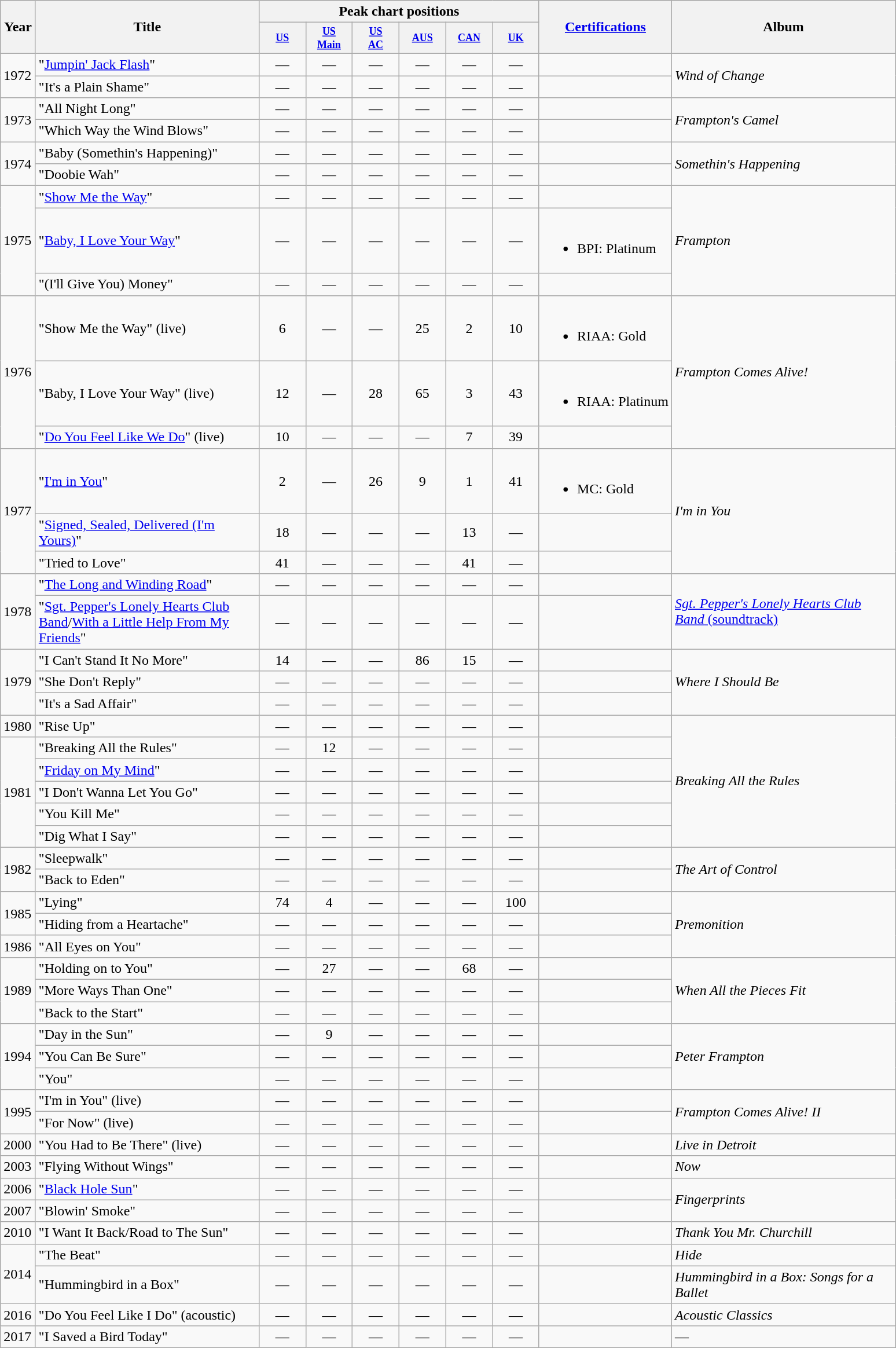<table class="wikitable">
<tr>
<th rowspan="2" width="33">Year</th>
<th rowspan="2" width="250">Title</th>
<th colspan="6">Peak chart positions</th>
<th rowspan="2"><a href='#'>Certifications</a></th>
<th rowspan="2" width="250">Album</th>
</tr>
<tr>
<th style="width:4em;font-size:75%"><a href='#'>US</a></th>
<th style="width:4em;font-size:75%"><a href='#'>US<br>Main</a></th>
<th style="width:4em;font-size:75%"><a href='#'>US<br>AC</a></th>
<th style="width:4em;font-size:75%"><a href='#'>AUS</a><br></th>
<th style="width:4em;font-size:75%"><a href='#'>CAN</a></th>
<th style="width:4em;font-size:75%"><a href='#'>UK</a></th>
</tr>
<tr>
<td rowspan="2">1972</td>
<td>"<a href='#'>Jumpin' Jack Flash</a>"</td>
<td align="center">—</td>
<td align="center">—</td>
<td align="center">—</td>
<td align="center">—</td>
<td align="center">—</td>
<td align="center">—</td>
<td></td>
<td rowspan="2"><em>Wind of Change</em></td>
</tr>
<tr>
<td>"It's a Plain Shame"</td>
<td align="center">—</td>
<td align="center">—</td>
<td align="center">—</td>
<td align="center">—</td>
<td align="center">—</td>
<td align="center">—</td>
</tr>
<tr>
<td rowspan="2">1973</td>
<td>"All Night Long"</td>
<td align="center">—</td>
<td align="center">—</td>
<td align="center">—</td>
<td align="center">—</td>
<td align="center">—</td>
<td align="center">—</td>
<td></td>
<td rowspan="2"><em>Frampton's Camel</em></td>
</tr>
<tr>
<td>"Which Way the Wind Blows"</td>
<td align="center">—</td>
<td align="center">—</td>
<td align="center">—</td>
<td align="center">—</td>
<td align="center">—</td>
<td align="center">—</td>
</tr>
<tr>
<td rowspan="2">1974</td>
<td>"Baby (Somethin's Happening)"</td>
<td align="center">—</td>
<td align="center">—</td>
<td align="center">—</td>
<td align="center">—</td>
<td align="center">—</td>
<td align="center">—</td>
<td></td>
<td rowspan="2"><em>Somethin's Happening</em></td>
</tr>
<tr>
<td>"Doobie Wah"</td>
<td align="center">—</td>
<td align="center">—</td>
<td align="center">—</td>
<td align="center">—</td>
<td align="center">—</td>
<td align="center">—</td>
<td></td>
</tr>
<tr>
<td rowspan="3">1975</td>
<td>"<a href='#'>Show Me the Way</a>"</td>
<td align="center">—</td>
<td align="center">—</td>
<td align="center">—</td>
<td align="center">—</td>
<td align="center">—</td>
<td align="center">—</td>
<td></td>
<td rowspan="3"><em>Frampton</em></td>
</tr>
<tr>
<td>"<a href='#'>Baby, I Love Your Way</a>"</td>
<td align="center">—</td>
<td align="center">—</td>
<td align="center">—</td>
<td align="center">—</td>
<td align="center">—</td>
<td align="center">—</td>
<td><br><ul><li>BPI: Platinum</li></ul></td>
</tr>
<tr>
<td>"(I'll Give You) Money"</td>
<td align="center">—</td>
<td align="center">—</td>
<td align="center">—</td>
<td align="center">—</td>
<td align="center">—</td>
<td align="center">—</td>
<td></td>
</tr>
<tr>
<td rowspan="3">1976</td>
<td>"Show Me the Way" (live)</td>
<td align="center">6</td>
<td align="center">—</td>
<td align="center">—</td>
<td align="center">25</td>
<td align="center">2</td>
<td align="center">10</td>
<td><br><ul><li>RIAA: Gold</li></ul></td>
<td rowspan="3"><em>Frampton Comes Alive!</em></td>
</tr>
<tr>
<td>"Baby, I Love Your Way" (live)</td>
<td align="center">12</td>
<td align="center">—</td>
<td align="center">28</td>
<td align="center">65</td>
<td align="center">3</td>
<td align="center">43</td>
<td><br><ul><li>RIAA: Platinum</li></ul></td>
</tr>
<tr>
<td>"<a href='#'>Do You Feel Like We Do</a>" (live)</td>
<td align="center">10</td>
<td align="center">—</td>
<td align="center">—</td>
<td align="center">—</td>
<td align="center">7</td>
<td align="center">39</td>
<td></td>
</tr>
<tr>
<td rowspan="3">1977</td>
<td>"<a href='#'>I'm in You</a>"</td>
<td align="center">2</td>
<td align="center">—</td>
<td align="center">26</td>
<td align="center">9</td>
<td align="center">1</td>
<td align="center">41</td>
<td><br><ul><li>MC: Gold</li></ul></td>
<td rowspan="3"><em>I'm in You</em></td>
</tr>
<tr>
<td>"<a href='#'>Signed, Sealed, Delivered (I'm Yours)</a>"</td>
<td align="center">18</td>
<td align="center">—</td>
<td align="center">—</td>
<td align="center">—</td>
<td align="center">13</td>
<td align="center">—</td>
<td></td>
</tr>
<tr>
<td>"Tried to Love"</td>
<td align="center">41</td>
<td align="center">—</td>
<td align="center">—</td>
<td align="center">—</td>
<td align="center">41</td>
<td align="center">—</td>
<td></td>
</tr>
<tr>
<td rowspan="2">1978</td>
<td>"<a href='#'>The Long and Winding Road</a>"</td>
<td align="center">—</td>
<td align="center">—</td>
<td align="center">—</td>
<td align="center">—</td>
<td align="center">—</td>
<td align="center">—</td>
<td></td>
<td rowspan="2"><a href='#'><em>Sgt. Pepper's Lonely Hearts Club Band</em> (soundtrack)</a></td>
</tr>
<tr>
<td>"<a href='#'>Sgt. Pepper's Lonely Hearts Club Band</a>/<a href='#'>With a Little Help From My Friends</a>" </td>
<td align="center">—</td>
<td align="center">—</td>
<td align="center">—</td>
<td align="center">—</td>
<td align="center">—</td>
<td align="center">—</td>
<td></td>
</tr>
<tr>
<td rowspan="3">1979</td>
<td>"I Can't Stand It No More"</td>
<td align="center">14</td>
<td align="center">—</td>
<td align="center">—</td>
<td align="center">86</td>
<td align="center">15</td>
<td align="center">—</td>
<td></td>
<td rowspan="3"><em>Where I Should Be</em></td>
</tr>
<tr>
<td>"She Don't Reply"</td>
<td align="center">—</td>
<td align="center">—</td>
<td align="center">—</td>
<td align="center">—</td>
<td align="center">—</td>
<td align="center">—</td>
<td></td>
</tr>
<tr>
<td>"It's a Sad Affair"</td>
<td align="center">—</td>
<td align="center">—</td>
<td align="center">—</td>
<td align="center">—</td>
<td align="center">—</td>
<td align="center">—</td>
<td></td>
</tr>
<tr>
<td>1980</td>
<td>"Rise Up"</td>
<td align="center">—</td>
<td align="center">—</td>
<td align="center">—</td>
<td align="center">—</td>
<td align="center">—</td>
<td align="center">—</td>
<td></td>
<td rowspan="6"><em>Breaking All the Rules</em></td>
</tr>
<tr>
<td rowspan="5">1981</td>
<td>"Breaking All the Rules"</td>
<td align="center">—</td>
<td align="center">12</td>
<td align="center">—</td>
<td align="center">—</td>
<td align="center">—</td>
<td align="center">—</td>
<td></td>
</tr>
<tr>
<td>"<a href='#'>Friday on My Mind</a>"</td>
<td align="center">—</td>
<td align="center">—</td>
<td align="center">—</td>
<td align="center">—</td>
<td align="center">—</td>
<td align="center">—</td>
<td></td>
</tr>
<tr>
<td>"I Don't Wanna Let You Go"</td>
<td align="center">—</td>
<td align="center">—</td>
<td align="center">—</td>
<td align="center">—</td>
<td align="center">—</td>
<td align="center">—</td>
<td></td>
</tr>
<tr>
<td>"You Kill Me"</td>
<td align="center">—</td>
<td align="center">—</td>
<td align="center">—</td>
<td align="center">—</td>
<td align="center">—</td>
<td align="center">—</td>
<td></td>
</tr>
<tr>
<td>"Dig What I Say"</td>
<td align="center">—</td>
<td align="center">—</td>
<td align="center">—</td>
<td align="center">—</td>
<td align="center">—</td>
<td align="center">—</td>
<td></td>
</tr>
<tr>
<td rowspan="2">1982</td>
<td>"Sleepwalk"</td>
<td align="center">—</td>
<td align="center">—</td>
<td align="center">—</td>
<td align="center">—</td>
<td align="center">—</td>
<td align="center">—</td>
<td></td>
<td rowspan="2"><em>The Art of Control</em></td>
</tr>
<tr>
<td>"Back to Eden"</td>
<td align="center">—</td>
<td align="center">—</td>
<td align="center">—</td>
<td align="center">—</td>
<td align="center">—</td>
<td align="center">—</td>
<td></td>
</tr>
<tr>
<td rowspan="2">1985</td>
<td>"Lying"</td>
<td align="center">74</td>
<td align="center">4</td>
<td align="center">—</td>
<td align="center">—</td>
<td align="center">—</td>
<td align="center">100</td>
<td></td>
<td rowspan="3"><em>Premonition</em></td>
</tr>
<tr>
<td>"Hiding from a Heartache"</td>
<td align="center">—</td>
<td align="center">—</td>
<td align="center">—</td>
<td align="center">—</td>
<td align="center">—</td>
<td align="center">—</td>
<td></td>
</tr>
<tr>
<td>1986</td>
<td>"All Eyes on You"</td>
<td align="center">—</td>
<td align="center">—</td>
<td align="center">—</td>
<td align="center">—</td>
<td align="center">—</td>
<td align="center">—</td>
<td></td>
</tr>
<tr>
<td rowspan="3">1989</td>
<td>"Holding on to You"</td>
<td align="center">—</td>
<td align="center">27</td>
<td align="center">—</td>
<td align="center">—</td>
<td align="center">68</td>
<td align="center">—</td>
<td></td>
<td rowspan="3"><em>When All the Pieces Fit</em></td>
</tr>
<tr>
<td>"More Ways Than One"</td>
<td align="center">—</td>
<td align="center">—</td>
<td align="center">—</td>
<td align="center">—</td>
<td align="center">—</td>
<td align="center">—</td>
<td></td>
</tr>
<tr>
<td>"Back to the Start"</td>
<td align="center">—</td>
<td align="center">—</td>
<td align="center">—</td>
<td align="center">—</td>
<td align="center">—</td>
<td align="center">—</td>
<td></td>
</tr>
<tr>
<td rowspan="3">1994</td>
<td>"Day in the Sun"</td>
<td align="center">—</td>
<td align="center">9</td>
<td align="center">—</td>
<td align="center">—</td>
<td align="center">—</td>
<td align="center">—</td>
<td></td>
<td rowspan="3"><em>Peter Frampton</em></td>
</tr>
<tr>
<td>"You Can Be Sure"</td>
<td align="center">—</td>
<td align="center">—</td>
<td align="center">—</td>
<td align="center">—</td>
<td align="center">—</td>
<td align="center">—</td>
<td></td>
</tr>
<tr>
<td>"You"</td>
<td align="center">—</td>
<td align="center">—</td>
<td align="center">—</td>
<td align="center">—</td>
<td align="center">—</td>
<td align="center">—</td>
<td></td>
</tr>
<tr>
<td rowspan="2">1995</td>
<td>"I'm in You" (live)</td>
<td align="center">—</td>
<td align="center">—</td>
<td align="center">—</td>
<td align="center">—</td>
<td align="center">—</td>
<td align="center">—</td>
<td></td>
<td rowspan="2"><em>Frampton Comes Alive! II</em></td>
</tr>
<tr>
<td>"For Now" (live)</td>
<td align="center">—</td>
<td align="center">—</td>
<td align="center">—</td>
<td align="center">—</td>
<td align="center">—</td>
<td align="center">—</td>
<td></td>
</tr>
<tr>
<td>2000</td>
<td>"You Had to Be There" (live)</td>
<td align="center">—</td>
<td align="center">—</td>
<td align="center">—</td>
<td align="center">—</td>
<td align="center">—</td>
<td align="center">—</td>
<td></td>
<td><em>Live in Detroit</em></td>
</tr>
<tr>
<td>2003</td>
<td>"Flying Without Wings"</td>
<td align="center">—</td>
<td align="center">—</td>
<td align="center">—</td>
<td align="center">—</td>
<td align="center">—</td>
<td align="center">—</td>
<td></td>
<td><em>Now</em></td>
</tr>
<tr>
<td>2006</td>
<td>"<a href='#'>Black Hole Sun</a>"</td>
<td align="center">—</td>
<td align="center">—</td>
<td align="center">—</td>
<td align="center">—</td>
<td align="center">—</td>
<td align="center">—</td>
<td></td>
<td rowspan="2"><em>Fingerprints</em></td>
</tr>
<tr>
<td>2007</td>
<td>"Blowin' Smoke"</td>
<td align="center">—</td>
<td align="center">—</td>
<td align="center">—</td>
<td align="center">—</td>
<td align="center">—</td>
<td align="center">—</td>
<td></td>
</tr>
<tr>
<td>2010</td>
<td>"I Want It Back/Road to The Sun" </td>
<td align="center">—</td>
<td align="center">—</td>
<td align="center">—</td>
<td align="center">—</td>
<td align="center">—</td>
<td align="center">—</td>
<td></td>
<td><em>Thank You Mr. Churchill</em></td>
</tr>
<tr>
<td rowspan="2">2014</td>
<td>"The Beat" </td>
<td align="center">—</td>
<td align="center">—</td>
<td align="center">—</td>
<td align="center">—</td>
<td align="center">—</td>
<td align="center">—</td>
<td></td>
<td><em>Hide</em></td>
</tr>
<tr>
<td>"Hummingbird in a Box"</td>
<td align="center">—</td>
<td align="center">—</td>
<td align="center">—</td>
<td align="center">—</td>
<td align="center">—</td>
<td align="center">—</td>
<td></td>
<td><em>Hummingbird in a Box: Songs for a Ballet</em></td>
</tr>
<tr>
<td>2016</td>
<td>"Do You Feel Like I Do" (acoustic)</td>
<td align="center">—</td>
<td align="center">—</td>
<td align="center">—</td>
<td align="center">—</td>
<td align="center">—</td>
<td align="center">—</td>
<td></td>
<td><em>Acoustic Classics</em></td>
</tr>
<tr>
<td>2017</td>
<td>"I Saved a Bird Today"</td>
<td align="center">—</td>
<td align="center">—</td>
<td align="center">—</td>
<td align="center">—</td>
<td align="center">—</td>
<td align="center">—</td>
<td></td>
<td>—</td>
</tr>
</table>
